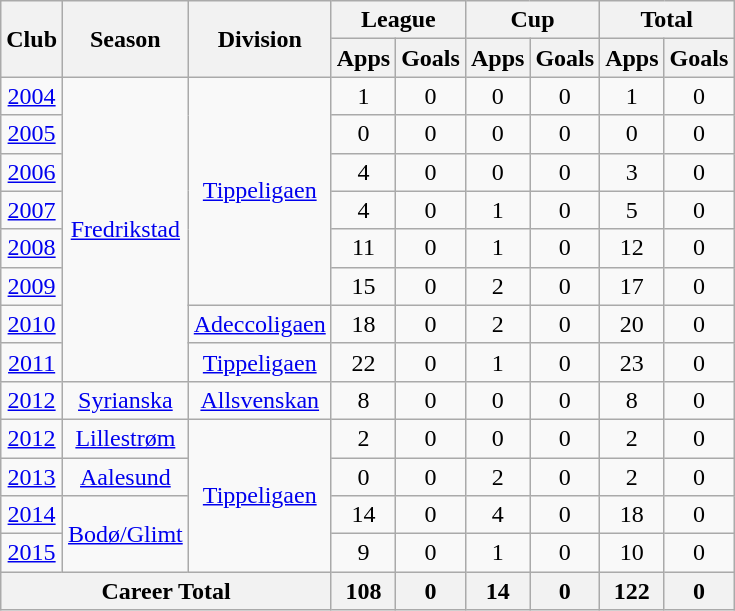<table class="wikitable" style="text-align: center;">
<tr>
<th rowspan="2">Club</th>
<th rowspan="2">Season</th>
<th rowspan="2">Division</th>
<th colspan="2">League</th>
<th colspan="2">Cup</th>
<th colspan="2">Total</th>
</tr>
<tr>
<th>Apps</th>
<th>Goals</th>
<th>Apps</th>
<th>Goals</th>
<th>Apps</th>
<th>Goals</th>
</tr>
<tr>
<td><a href='#'>2004</a></td>
<td rowspan="8" valign="center"><a href='#'>Fredrikstad</a></td>
<td rowspan="6" valign="center"><a href='#'>Tippeligaen</a></td>
<td>1</td>
<td>0</td>
<td>0</td>
<td>0</td>
<td>1</td>
<td>0</td>
</tr>
<tr>
<td><a href='#'>2005</a></td>
<td>0</td>
<td>0</td>
<td>0</td>
<td>0</td>
<td>0</td>
<td>0</td>
</tr>
<tr>
<td><a href='#'>2006</a></td>
<td>4</td>
<td>0</td>
<td>0</td>
<td>0</td>
<td>3</td>
<td>0</td>
</tr>
<tr>
<td><a href='#'>2007</a></td>
<td>4</td>
<td>0</td>
<td>1</td>
<td>0</td>
<td>5</td>
<td>0</td>
</tr>
<tr>
<td><a href='#'>2008</a></td>
<td>11</td>
<td>0</td>
<td>1</td>
<td>0</td>
<td>12</td>
<td>0</td>
</tr>
<tr>
<td><a href='#'>2009</a></td>
<td>15</td>
<td>0</td>
<td>2</td>
<td>0</td>
<td>17</td>
<td>0</td>
</tr>
<tr>
<td><a href='#'>2010</a></td>
<td rowspan="1" valign="center"><a href='#'>Adeccoligaen</a></td>
<td>18</td>
<td>0</td>
<td>2</td>
<td>0</td>
<td>20</td>
<td>0</td>
</tr>
<tr>
<td><a href='#'>2011</a></td>
<td rowspan="1" valign="center"><a href='#'>Tippeligaen</a></td>
<td>22</td>
<td>0</td>
<td>1</td>
<td>0</td>
<td>23</td>
<td>0</td>
</tr>
<tr>
<td><a href='#'>2012</a></td>
<td rowspan="1" valign="center"><a href='#'>Syrianska</a></td>
<td rowspan="1" valign="center"><a href='#'>Allsvenskan</a></td>
<td>8</td>
<td>0</td>
<td>0</td>
<td>0</td>
<td>8</td>
<td>0</td>
</tr>
<tr>
<td><a href='#'>2012</a></td>
<td rowspan="1" valign="center"><a href='#'>Lillestrøm</a></td>
<td rowspan="4" valign="center"><a href='#'>Tippeligaen</a></td>
<td>2</td>
<td>0</td>
<td>0</td>
<td>0</td>
<td>2</td>
<td>0</td>
</tr>
<tr>
<td><a href='#'>2013</a></td>
<td rowspan="1" valign="center"><a href='#'>Aalesund</a></td>
<td>0</td>
<td>0</td>
<td>2</td>
<td>0</td>
<td>2</td>
<td>0</td>
</tr>
<tr>
<td><a href='#'>2014</a></td>
<td rowspan="2" valign="center"><a href='#'>Bodø/Glimt</a></td>
<td>14</td>
<td>0</td>
<td>4</td>
<td>0</td>
<td>18</td>
<td>0</td>
</tr>
<tr>
<td><a href='#'>2015</a></td>
<td>9</td>
<td>0</td>
<td>1</td>
<td>0</td>
<td>10</td>
<td>0</td>
</tr>
<tr>
<th colspan="3">Career Total</th>
<th>108</th>
<th>0</th>
<th>14</th>
<th>0</th>
<th>122</th>
<th>0</th>
</tr>
</table>
